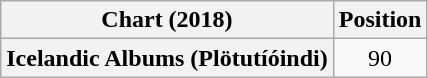<table class="wikitable plainrowheaders" style="text-align:center">
<tr>
<th scope="col">Chart (2018)</th>
<th scope="col">Position</th>
</tr>
<tr>
<th scope="row">Icelandic Albums (Plötutíóindi)</th>
<td>90</td>
</tr>
</table>
